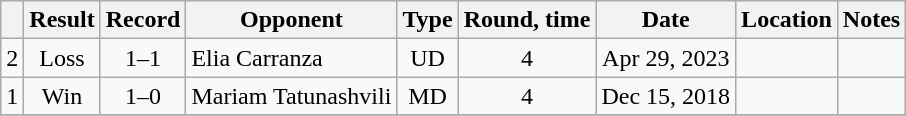<table class="wikitable" style="text-align:center">
<tr>
<th></th>
<th>Result</th>
<th>Record</th>
<th>Opponent</th>
<th>Type</th>
<th>Round, time</th>
<th>Date</th>
<th>Location</th>
<th>Notes</th>
</tr>
<tr>
<td>2</td>
<td>Loss</td>
<td>1–1</td>
<td align=left>Elia Carranza</td>
<td>UD</td>
<td>4</td>
<td>Apr 29, 2023</td>
<td align=left></td>
<td></td>
</tr>
<tr>
<td>1</td>
<td>Win</td>
<td>1–0</td>
<td align=left>Mariam Tatunashvili</td>
<td>MD</td>
<td>4</td>
<td>Dec 15, 2018</td>
<td align=left></td>
<td></td>
</tr>
<tr>
</tr>
</table>
